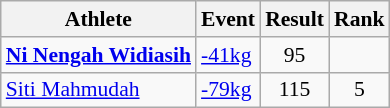<table class=wikitable style="font-size:90%">
<tr>
<th>Athlete</th>
<th>Event</th>
<th>Result</th>
<th>Rank</th>
</tr>
<tr align=center>
<td align=left><strong><a href='#'>Ni Nengah Widiasih</a></strong></td>
<td align=left><a href='#'>-41kg</a></td>
<td>95</td>
<td></td>
</tr>
<tr align=center>
<td align=left><a href='#'>Siti Mahmudah</a></td>
<td align=left><a href='#'>-79kg</a></td>
<td>115</td>
<td>5</td>
</tr>
</table>
